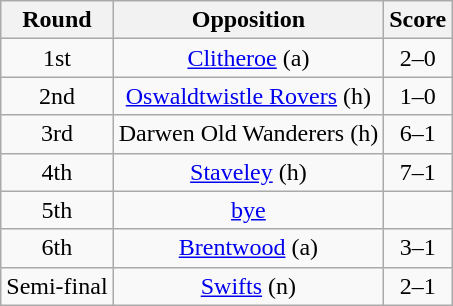<table class="wikitable" align="left" style="text-align:center;margin-left:1em">
<tr>
<th>Round</th>
<th>Opposition</th>
<th>Score</th>
</tr>
<tr>
<td>1st</td>
<td><a href='#'>Clitheroe</a> (a)</td>
<td>2–0</td>
</tr>
<tr>
<td>2nd</td>
<td><a href='#'>Oswaldtwistle Rovers</a> (h)</td>
<td>1–0</td>
</tr>
<tr>
<td>3rd</td>
<td>Darwen Old Wanderers (h)</td>
<td>6–1</td>
</tr>
<tr>
<td>4th</td>
<td><a href='#'>Staveley</a> (h)</td>
<td>7–1</td>
</tr>
<tr>
<td>5th</td>
<td><a href='#'>bye</a></td>
<td></td>
</tr>
<tr>
<td>6th</td>
<td><a href='#'>Brentwood</a> (a)</td>
<td>3–1</td>
</tr>
<tr>
<td>Semi-final</td>
<td><a href='#'>Swifts</a> (n)</td>
<td>2–1</td>
</tr>
</table>
